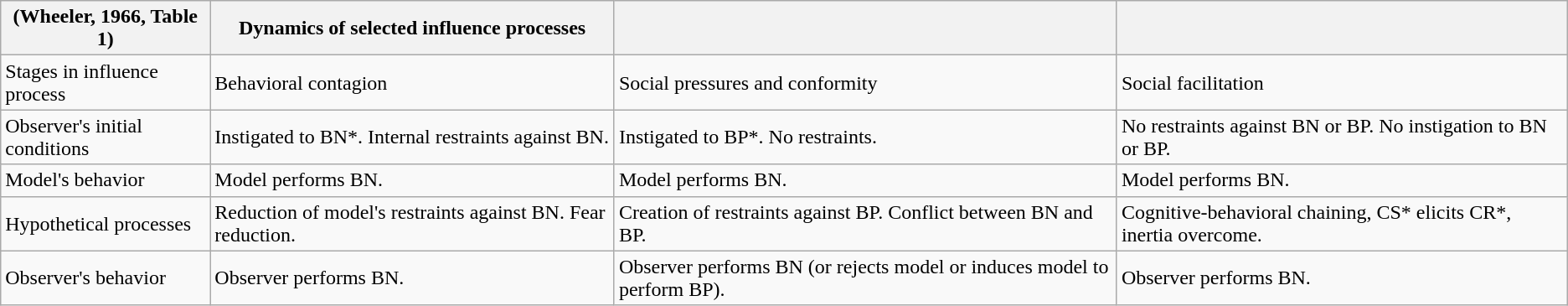<table class="wikitable">
<tr>
<th>(Wheeler, 1966, Table 1)</th>
<th>Dynamics of selected influence processes</th>
<th></th>
<th></th>
</tr>
<tr>
<td>Stages in influence process</td>
<td>Behavioral contagion</td>
<td>Social pressures and conformity</td>
<td>Social facilitation</td>
</tr>
<tr>
<td>Observer's initial conditions</td>
<td>Instigated to BN*. Internal restraints against BN.</td>
<td>Instigated to BP*. No restraints.</td>
<td>No restraints against BN or BP. No instigation  to BN or BP.</td>
</tr>
<tr>
<td>Model's behavior</td>
<td>Model performs BN.</td>
<td>Model performs BN.</td>
<td>Model performs BN.</td>
</tr>
<tr>
<td>Hypothetical processes</td>
<td>Reduction of model's restraints against BN. Fear reduction.</td>
<td>Creation of restraints against BP. Conflict between BN and BP.</td>
<td>Cognitive-behavioral chaining, CS* elicits CR*, inertia overcome.</td>
</tr>
<tr>
<td>Observer's behavior</td>
<td>Observer performs BN.</td>
<td>Observer performs BN (or rejects model or induces model to perform BP).</td>
<td>Observer performs BN.</td>
</tr>
</table>
